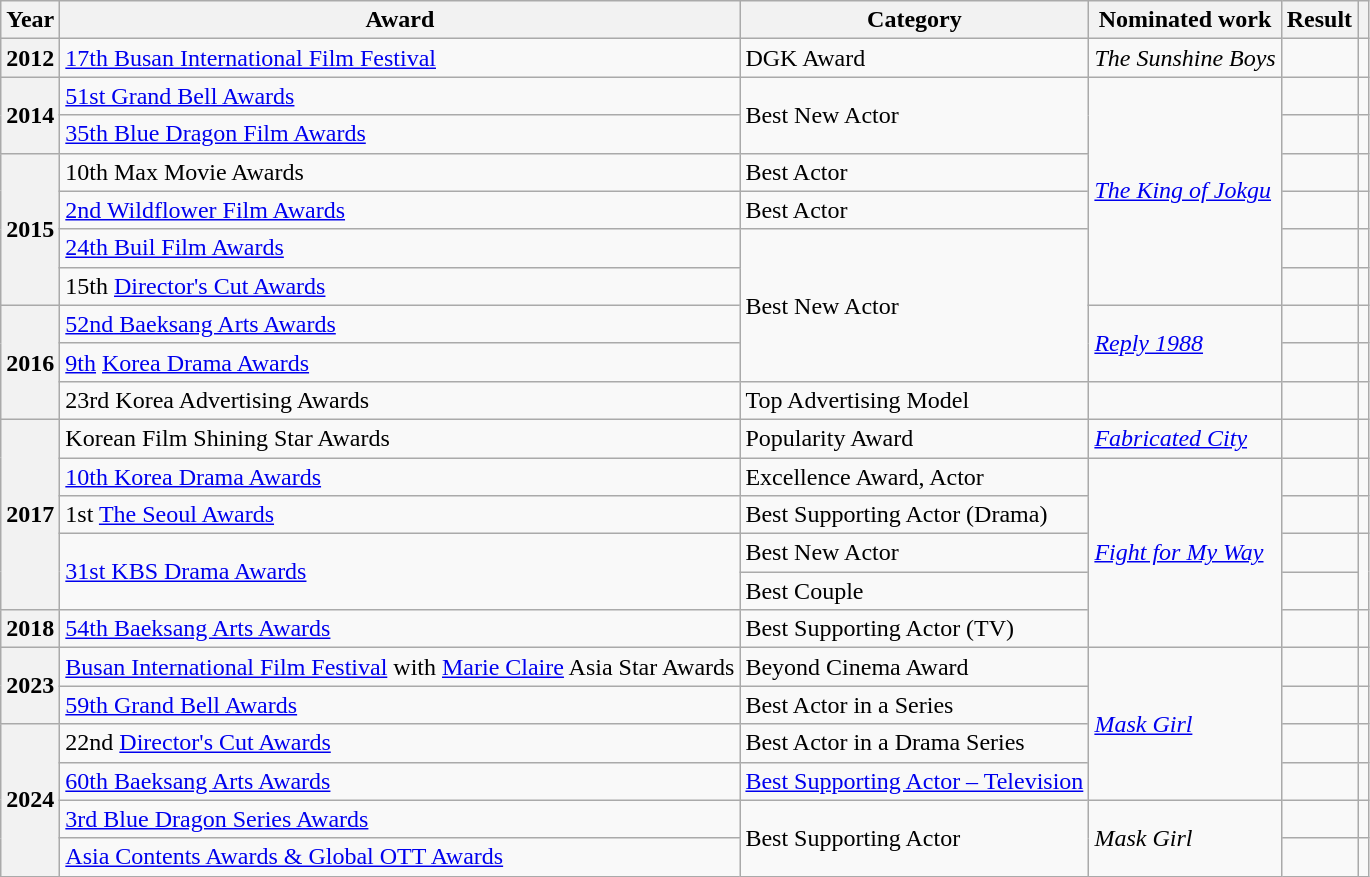<table class="wikitable sortable plainrowheaders">
<tr>
<th scope="col">Year</th>
<th scope="col">Award</th>
<th scope="col">Category</th>
<th scope="col">Nominated work</th>
<th scope="col">Result</th>
<th scope="col" class="unsortable"></th>
</tr>
<tr>
<th scope="row" style="text-align:center">2012</th>
<td><a href='#'>17th Busan International Film Festival</a></td>
<td>DGK Award</td>
<td><em>The Sunshine Boys</em></td>
<td></td>
<td></td>
</tr>
<tr>
<th scope="row" style="text-align:center" rowspan="2">2014</th>
<td><a href='#'>51st Grand Bell Awards</a></td>
<td rowspan="2">Best New Actor</td>
<td rowspan="6"><em><a href='#'>The King of Jokgu</a></em></td>
<td></td>
<td></td>
</tr>
<tr>
<td><a href='#'>35th Blue Dragon Film Awards</a></td>
<td></td>
<td></td>
</tr>
<tr>
<th scope="row" style="text-align:center" rowspan="4">2015</th>
<td>10th Max Movie Awards</td>
<td>Best Actor</td>
<td></td>
<td></td>
</tr>
<tr>
<td><a href='#'>2nd Wildflower Film Awards</a></td>
<td>Best Actor</td>
<td></td>
<td style="text-align:center"></td>
</tr>
<tr>
<td><a href='#'>24th Buil Film Awards</a></td>
<td rowspan="4">Best New Actor</td>
<td></td>
<td></td>
</tr>
<tr>
<td>15th <a href='#'>Director's Cut Awards</a></td>
<td></td>
<td></td>
</tr>
<tr>
<th scope="row" style="text-align:center" rowspan="3">2016</th>
<td><a href='#'>52nd Baeksang Arts Awards</a></td>
<td rowspan="2"><em><a href='#'>Reply 1988</a></em></td>
<td></td>
<td></td>
</tr>
<tr>
<td><a href='#'>9th</a> <a href='#'>Korea Drama Awards</a></td>
<td></td>
<td></td>
</tr>
<tr>
<td>23rd Korea Advertising Awards</td>
<td>Top Advertising Model</td>
<td></td>
<td></td>
<td></td>
</tr>
<tr>
<th scope="row" style="text-align:center" rowspan="5">2017</th>
<td>Korean Film Shining Star Awards</td>
<td>Popularity Award</td>
<td><em><a href='#'>Fabricated City</a></em></td>
<td></td>
<td style="text-align:center"></td>
</tr>
<tr>
<td><a href='#'>10th Korea Drama Awards</a></td>
<td>Excellence Award, Actor</td>
<td rowspan="5"><em><a href='#'>Fight for My Way</a></em></td>
<td></td>
<td style="text-align:center"></td>
</tr>
<tr>
<td>1st <a href='#'>The Seoul Awards</a></td>
<td>Best Supporting Actor (Drama)</td>
<td></td>
<td style="text-align:center"></td>
</tr>
<tr>
<td rowspan="2"><a href='#'>31st KBS Drama Awards</a></td>
<td>Best New Actor</td>
<td></td>
<td rowspan="2"></td>
</tr>
<tr>
<td>Best Couple </td>
<td></td>
</tr>
<tr>
<th scope="row" style="text-align:center">2018</th>
<td><a href='#'>54th Baeksang Arts Awards</a></td>
<td>Best Supporting Actor (TV)</td>
<td></td>
<td style="text-align:center"></td>
</tr>
<tr>
<th scope="row" style="text-align:center" rowspan="2">2023</th>
<td><a href='#'>Busan International Film Festival</a> with <a href='#'>Marie Claire</a> Asia Star Awards</td>
<td>Beyond Cinema Award</td>
<td rowspan="4"><em><a href='#'>Mask Girl</a></em></td>
<td></td>
<td style="text-align:center"></td>
</tr>
<tr>
<td><a href='#'>59th Grand Bell Awards</a></td>
<td>Best Actor in a Series</td>
<td></td>
<td style="text-align:center"></td>
</tr>
<tr>
<th scope="row" rowspan="5" style="text-align:center">2024</th>
<td>22nd <a href='#'>Director's Cut Awards</a></td>
<td>Best Actor in a Drama Series</td>
<td></td>
<td style="text-align:center"></td>
</tr>
<tr>
<td><a href='#'>60th Baeksang Arts Awards</a></td>
<td><a href='#'>Best Supporting Actor – Television</a></td>
<td></td>
<td style="text-align:center"></td>
</tr>
<tr>
<td><a href='#'>3rd Blue Dragon Series Awards</a></td>
<td rowspan="2">Best Supporting Actor</td>
<td rowspan="2"><em>Mask Girl</em></td>
<td></td>
<td style="text-align:center"></td>
</tr>
<tr>
<td><a href='#'>Asia Contents Awards & Global OTT Awards</a></td>
<td></td>
<td style="text-align:center"></td>
</tr>
</table>
